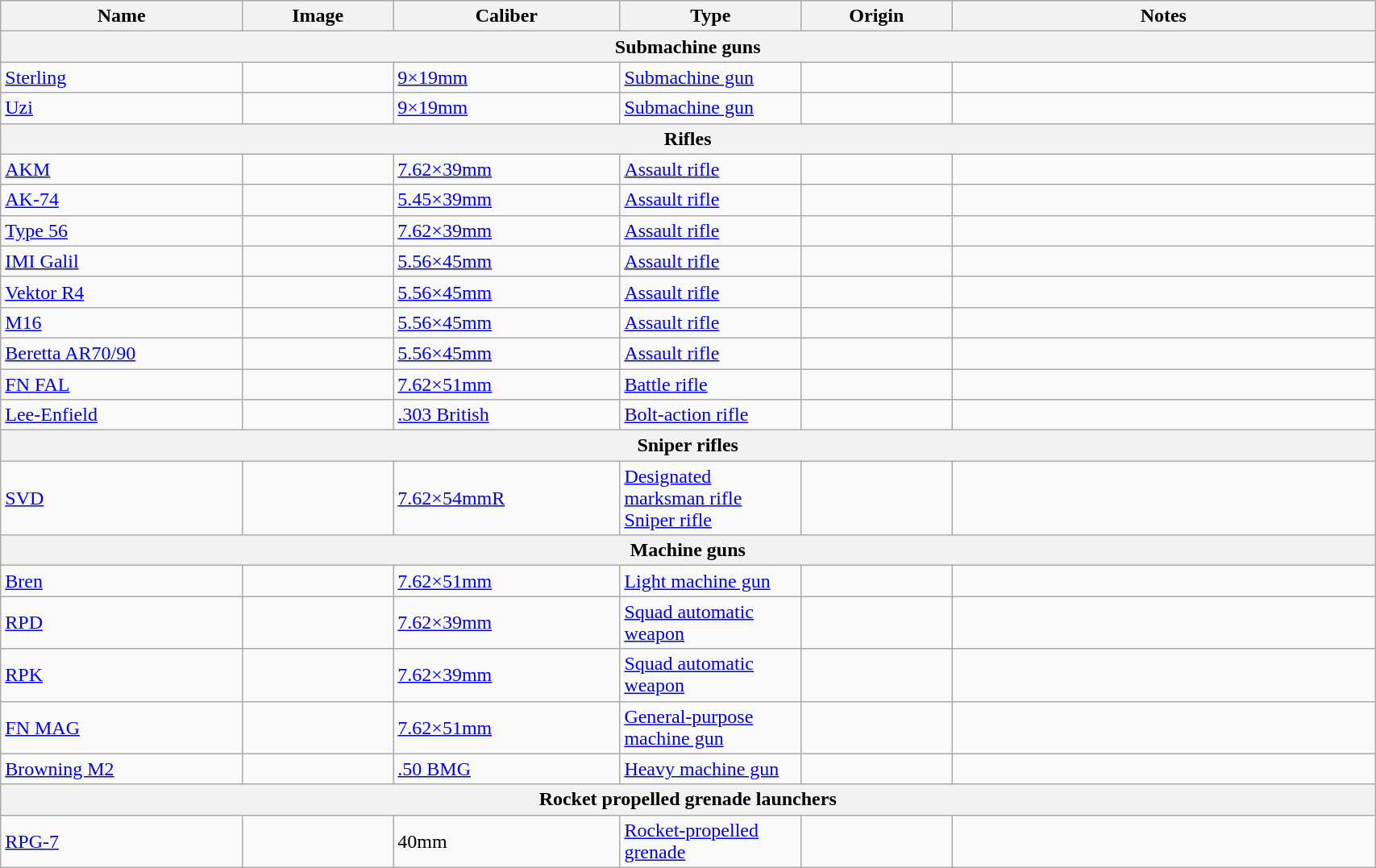<table class="wikitable" style="width:90%;">
<tr>
<th width=16%>Name</th>
<th width=10%>Image</th>
<th width=15%>Caliber</th>
<th width=12%>Type</th>
<th width=10%>Origin</th>
<th width=28%>Notes</th>
</tr>
<tr>
<th colspan="6">Submachine guns</th>
</tr>
<tr>
<td><a href='#'>Sterling</a></td>
<td></td>
<td><a href='#'>9×19mm</a></td>
<td><a href='#'>Submachine gun</a></td>
<td></td>
<td></td>
</tr>
<tr>
<td><a href='#'>Uzi</a></td>
<td></td>
<td><a href='#'>9×19mm</a></td>
<td><a href='#'>Submachine gun</a></td>
<td></td>
<td></td>
</tr>
<tr>
<th colspan="6">Rifles</th>
</tr>
<tr>
<td><a href='#'>AKM</a></td>
<td></td>
<td><a href='#'>7.62×39mm</a></td>
<td><a href='#'>Assault rifle</a></td>
<td></td>
<td></td>
</tr>
<tr>
<td><a href='#'>AK-74</a></td>
<td></td>
<td><a href='#'>5.45×39mm</a></td>
<td><a href='#'>Assault rifle</a></td>
<td></td>
<td></td>
</tr>
<tr>
<td><a href='#'>Type 56</a></td>
<td></td>
<td><a href='#'>7.62×39mm</a></td>
<td><a href='#'>Assault rifle</a></td>
<td></td>
<td></td>
</tr>
<tr>
<td><a href='#'>IMI Galil</a></td>
<td></td>
<td><a href='#'>5.56×45mm</a></td>
<td><a href='#'>Assault rifle</a></td>
<td></td>
<td></td>
</tr>
<tr>
<td><a href='#'>Vektor R4</a></td>
<td></td>
<td><a href='#'>5.56×45mm</a></td>
<td><a href='#'>Assault rifle</a></td>
<td></td>
<td></td>
</tr>
<tr>
<td><a href='#'>M16</a></td>
<td></td>
<td><a href='#'>5.56×45mm</a></td>
<td><a href='#'>Assault rifle</a></td>
<td></td>
<td></td>
</tr>
<tr>
<td><a href='#'>Beretta AR70/90</a></td>
<td></td>
<td><a href='#'>5.56×45mm</a></td>
<td><a href='#'>Assault rifle</a></td>
<td></td>
<td></td>
</tr>
<tr>
<td><a href='#'>FN FAL</a></td>
<td></td>
<td><a href='#'>7.62×51mm</a></td>
<td><a href='#'>Battle rifle</a></td>
<td></td>
<td></td>
</tr>
<tr>
<td><a href='#'>Lee-Enfield</a></td>
<td></td>
<td><a href='#'>.303 British</a></td>
<td><a href='#'>Bolt-action rifle</a></td>
<td></td>
<td></td>
</tr>
<tr>
<th colspan="6">Sniper rifles</th>
</tr>
<tr>
<td><a href='#'>SVD</a></td>
<td></td>
<td><a href='#'>7.62×54mmR</a></td>
<td><a href='#'>Designated marksman rifle</a><br><a href='#'>Sniper rifle</a></td>
<td></td>
<td></td>
</tr>
<tr>
<th colspan="6">Machine guns</th>
</tr>
<tr>
<td><a href='#'>Bren</a></td>
<td></td>
<td><a href='#'>7.62×51mm</a></td>
<td><a href='#'>Light machine gun</a></td>
<td></td>
<td></td>
</tr>
<tr>
<td><a href='#'>RPD</a></td>
<td></td>
<td><a href='#'>7.62×39mm</a></td>
<td><a href='#'>Squad automatic weapon</a></td>
<td></td>
<td></td>
</tr>
<tr>
<td><a href='#'>RPK</a></td>
<td></td>
<td><a href='#'>7.62×39mm</a></td>
<td><a href='#'>Squad automatic weapon</a></td>
<td></td>
<td></td>
</tr>
<tr>
<td><a href='#'>FN MAG</a></td>
<td></td>
<td><a href='#'>7.62×51mm</a></td>
<td><a href='#'>General-purpose machine gun</a></td>
<td></td>
<td></td>
</tr>
<tr>
<td><a href='#'>Browning M2</a></td>
<td></td>
<td><a href='#'>.50 BMG</a></td>
<td><a href='#'>Heavy machine gun</a></td>
<td></td>
<td></td>
</tr>
<tr>
<th colspan="6">Rocket propelled grenade launchers</th>
</tr>
<tr>
<td><a href='#'>RPG-7</a></td>
<td></td>
<td>40mm</td>
<td><a href='#'>Rocket-propelled grenade</a></td>
<td></td>
<td></td>
</tr>
</table>
